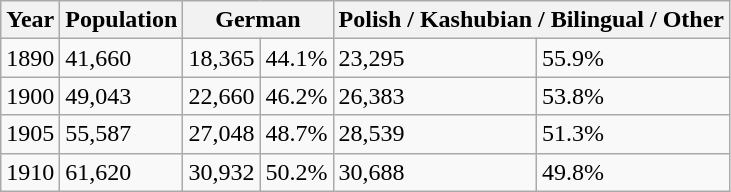<table class="wikitable">
<tr>
<th>Year</th>
<th>Population</th>
<th colspan="2">German</th>
<th colspan="2">Polish / Kashubian / Bilingual / Other</th>
</tr>
<tr>
<td>1890</td>
<td>41,660</td>
<td>18,365</td>
<td>44.1%</td>
<td>23,295</td>
<td>55.9%</td>
</tr>
<tr>
<td>1900</td>
<td>49,043</td>
<td>22,660</td>
<td>46.2%</td>
<td>26,383</td>
<td>53.8%</td>
</tr>
<tr>
<td>1905</td>
<td>55,587</td>
<td>27,048</td>
<td>48.7%</td>
<td>28,539</td>
<td>51.3%</td>
</tr>
<tr>
<td>1910</td>
<td>61,620</td>
<td>30,932</td>
<td>50.2%</td>
<td>30,688</td>
<td>49.8%</td>
</tr>
</table>
